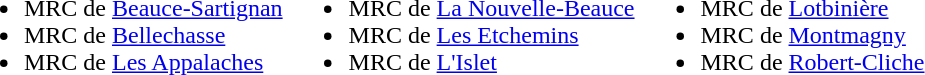<table border="0" cellspacing="4" cellpadding="0">
<tr>
<td valign="top"><br><ul><li>MRC de <a href='#'>Beauce-Sartignan</a></li><li>MRC de <a href='#'>Bellechasse</a></li><li>MRC de <a href='#'>Les Appalaches</a></li></ul></td>
<td valign="top"><br><ul><li>MRC de <a href='#'>La Nouvelle-Beauce</a></li><li>MRC de <a href='#'>Les Etchemins</a></li><li>MRC de <a href='#'>L'Islet</a></li></ul></td>
<td valign="top"><br><ul><li>MRC de <a href='#'>Lotbinière</a></li><li>MRC de <a href='#'>Montmagny</a></li><li>MRC de <a href='#'>Robert-Cliche</a></li></ul></td>
</tr>
</table>
